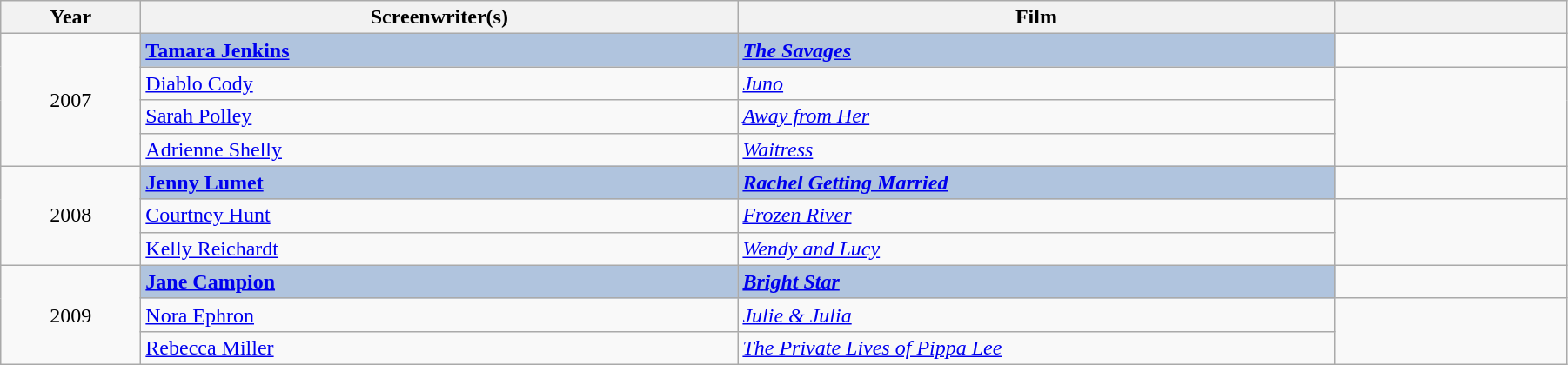<table class="wikitable" width="95%" cellphttps://en.wikipedia.org/wiki/Special:SpecialPagesadding="5">
<tr>
<th width="100"><strong>Year</strong></th>
<th width="450"><strong>Screenwriter(s)</strong></th>
<th width="450"><strong>Film</strong></th>
<th></th>
</tr>
<tr>
<td rowspan="4" style="text-align:center;">2007</td>
<td style="background:#B0C4DE;"><strong><a href='#'>Tamara Jenkins</a></strong></td>
<td style="background:#B0C4DE;"><strong><em><a href='#'>The Savages</a></em></strong></td>
<td></td>
</tr>
<tr>
<td><a href='#'>Diablo Cody</a></td>
<td><em><a href='#'>Juno</a></em></td>
<td rowspan="3"></td>
</tr>
<tr>
<td><a href='#'>Sarah Polley</a></td>
<td><em><a href='#'>Away from Her</a></em></td>
</tr>
<tr>
<td><a href='#'>Adrienne Shelly</a></td>
<td><em><a href='#'>Waitress</a></em></td>
</tr>
<tr>
<td rowspan="3" style="text-align:center;">2008</td>
<td style="background:#B0C4DE;"><strong><a href='#'>Jenny Lumet</a></strong></td>
<td style="background:#B0C4DE;"><strong><em><a href='#'>Rachel Getting Married</a></em></strong></td>
<td></td>
</tr>
<tr>
<td><a href='#'>Courtney Hunt</a></td>
<td><em><a href='#'>Frozen River</a></em></td>
<td rowspan="2"></td>
</tr>
<tr>
<td><a href='#'>Kelly Reichardt</a></td>
<td><em><a href='#'>Wendy and Lucy</a></em></td>
</tr>
<tr>
<td rowspan="3" style="text-align:center;">2009</td>
<td style="background:#B0C4DE;"><strong><a href='#'>Jane Campion</a></strong></td>
<td style="background:#B0C4DE;"><strong><em><a href='#'>Bright Star</a></em></strong></td>
<td></td>
</tr>
<tr>
<td><a href='#'>Nora Ephron</a></td>
<td><em><a href='#'>Julie & Julia</a></em></td>
<td rowspan="2"></td>
</tr>
<tr>
<td><a href='#'>Rebecca Miller</a></td>
<td><em><a href='#'>The Private Lives of Pippa Lee</a></em></td>
</tr>
</table>
